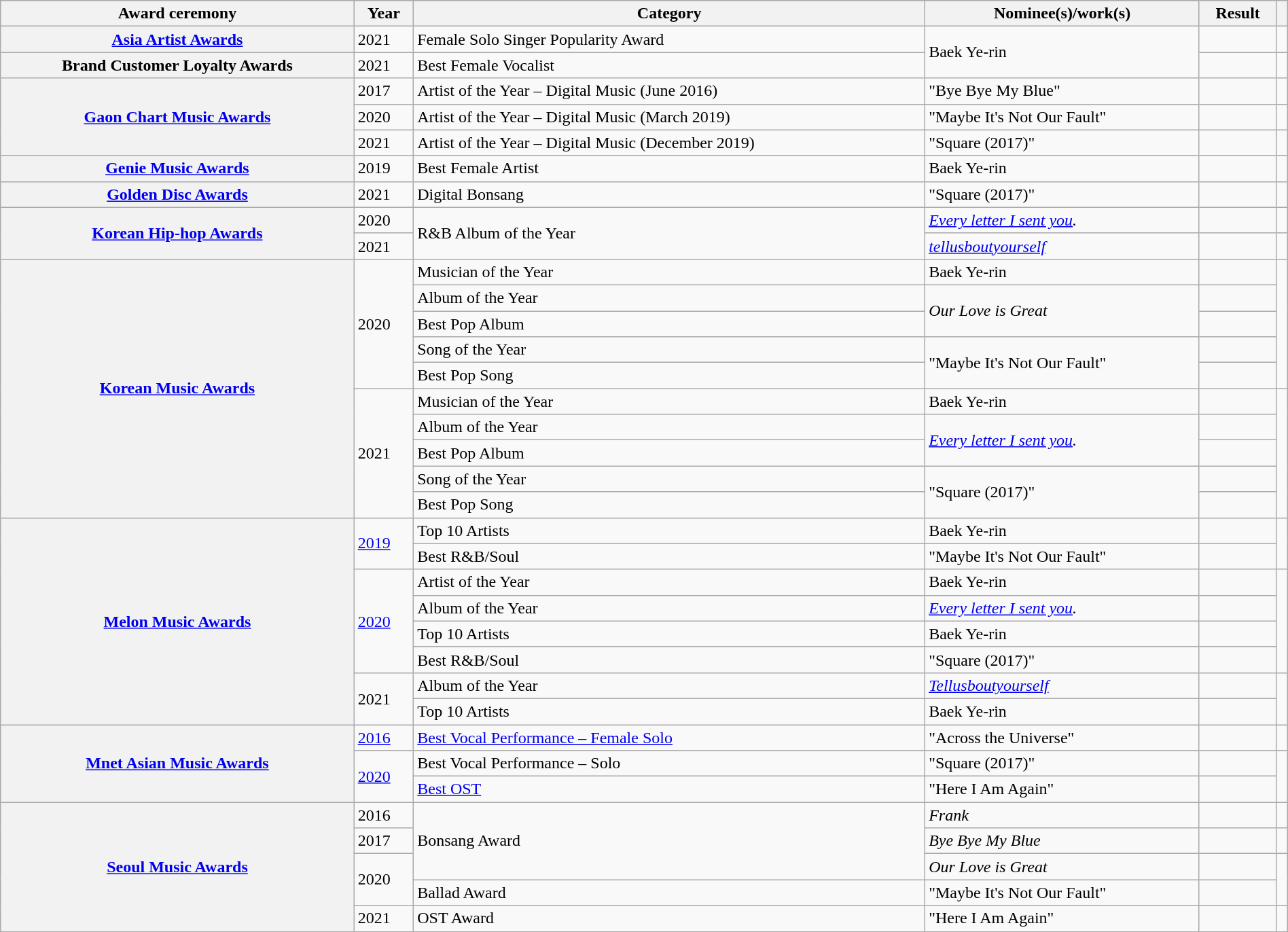<table class="wikitable sortable plainrowheaders" style="width: 100%;">
<tr style="background:#ccc; text-align:center;">
<th scope="col">Award ceremony</th>
<th scope="col">Year</th>
<th scope="col">Category</th>
<th scope="col">Nominee(s)/work(s)</th>
<th scope="col">Result</th>
<th scope="col" class="unsortable"></th>
</tr>
<tr>
<th scope="row"><a href='#'>Asia Artist Awards</a></th>
<td>2021</td>
<td>Female Solo Singer Popularity Award</td>
<td rowspan="2">Baek Ye-rin</td>
<td></td>
<td style="text-align:center"></td>
</tr>
<tr>
<th scope="row">Brand Customer Loyalty Awards</th>
<td>2021</td>
<td>Best Female Vocalist</td>
<td></td>
<td align=center></td>
</tr>
<tr>
<th scope="row" rowspan="3"><a href='#'>Gaon Chart Music Awards</a> </th>
<td>2017</td>
<td>Artist of the Year – Digital Music (June 2016)</td>
<td>"Bye Bye My Blue"</td>
<td></td>
<td></td>
</tr>
<tr>
<td>2020</td>
<td>Artist of the Year – Digital Music (March 2019)</td>
<td>"Maybe It's Not Our Fault"</td>
<td></td>
<td></td>
</tr>
<tr>
<td>2021</td>
<td>Artist of the Year – Digital Music (December 2019)</td>
<td>"Square (2017)"</td>
<td></td>
<td></td>
</tr>
<tr>
<th scope="row" rowspan="1"><a href='#'>Genie Music Awards</a></th>
<td>2019</td>
<td>Best Female Artist</td>
<td>Baek Ye-rin</td>
<td></td>
<td></td>
</tr>
<tr>
<th scope="row" rowspan="1"><a href='#'>Golden Disc Awards</a></th>
<td>2021</td>
<td>Digital Bonsang</td>
<td>"Square (2017)"</td>
<td></td>
<td></td>
</tr>
<tr>
<th scope="row" rowspan="2"><a href='#'>Korean Hip-hop Awards</a> </th>
<td>2020</td>
<td rowspan="2">R&B Album of the Year</td>
<td><em><a href='#'>Every letter I sent you</a>.</em></td>
<td></td>
<td></td>
</tr>
<tr>
<td>2021</td>
<td><em><a href='#'>tellusboutyourself</a></em></td>
<td></td>
<td></td>
</tr>
<tr>
<th scope="row" rowspan="10"><a href='#'>Korean Music Awards</a></th>
<td rowspan="5">2020</td>
<td>Musician of the Year</td>
<td>Baek Ye-rin</td>
<td></td>
<td rowspan="5"></td>
</tr>
<tr>
<td>Album of the Year</td>
<td rowspan="2"><em>Our Love is Great</em></td>
<td></td>
</tr>
<tr>
<td>Best Pop Album</td>
<td></td>
</tr>
<tr>
<td>Song of the Year</td>
<td rowspan="2">"Maybe It's Not Our Fault"</td>
<td></td>
</tr>
<tr>
<td>Best Pop Song</td>
<td></td>
</tr>
<tr>
<td rowspan="5">2021</td>
<td>Musician of the Year</td>
<td>Baek Ye-rin</td>
<td></td>
<td rowspan="5"></td>
</tr>
<tr>
<td>Album of the Year</td>
<td rowspan="2"><em><a href='#'>Every letter I sent you</a>.</em></td>
<td></td>
</tr>
<tr>
<td>Best Pop Album</td>
<td></td>
</tr>
<tr>
<td>Song of the Year</td>
<td rowspan="2">"Square (2017)"</td>
<td></td>
</tr>
<tr>
<td>Best Pop Song</td>
<td></td>
</tr>
<tr>
<th scope="row" rowspan="8"><a href='#'>Melon Music Awards</a> </th>
<td rowspan="2"><a href='#'>2019</a></td>
<td>Top 10 Artists</td>
<td>Baek Ye-rin</td>
<td></td>
<td rowspan="2"></td>
</tr>
<tr>
<td>Best R&B/Soul</td>
<td>"Maybe It's Not Our Fault"</td>
<td></td>
</tr>
<tr>
<td rowspan="4"><a href='#'>2020</a></td>
<td>Artist of the Year</td>
<td>Baek Ye-rin</td>
<td></td>
<td rowspan="4"></td>
</tr>
<tr>
<td>Album of the Year</td>
<td><em><a href='#'>Every letter I sent you</a>.</em></td>
<td></td>
</tr>
<tr>
<td>Top 10 Artists</td>
<td>Baek Ye-rin</td>
<td></td>
</tr>
<tr>
<td>Best R&B/Soul</td>
<td>"Square (2017)"</td>
<td></td>
</tr>
<tr>
<td rowspan="2">2021</td>
<td>Album of the Year</td>
<td><em><a href='#'>Tellusboutyourself</a></em></td>
<td></td>
</tr>
<tr>
<td>Top 10 Artists</td>
<td>Baek Ye-rin</td>
<td></td>
</tr>
<tr>
<th scope="row" rowspan="3"><a href='#'>Mnet Asian Music Awards</a></th>
<td><a href='#'>2016</a></td>
<td><a href='#'>Best Vocal Performance – Female Solo</a></td>
<td>"Across the Universe"</td>
<td></td>
<td></td>
</tr>
<tr>
<td rowspan="2"><a href='#'>2020</a></td>
<td>Best Vocal Performance – Solo</td>
<td>"Square (2017)"</td>
<td></td>
<td rowspan="2"></td>
</tr>
<tr>
<td><a href='#'>Best OST</a></td>
<td>"Here I Am Again"</td>
<td></td>
</tr>
<tr>
<th scope="row" rowspan="5"><a href='#'>Seoul Music Awards</a> </th>
<td>2016</td>
<td rowspan="3">Bonsang Award</td>
<td><em>Frank</em></td>
<td></td>
<td></td>
</tr>
<tr>
<td>2017</td>
<td><em>Bye Bye My Blue</em></td>
<td></td>
<td></td>
</tr>
<tr>
<td rowspan="2">2020</td>
<td><em>Our Love is Great</em></td>
<td></td>
<td rowspan="2"></td>
</tr>
<tr>
<td>Ballad Award</td>
<td>"Maybe It's Not Our Fault"</td>
<td></td>
</tr>
<tr>
<td>2021</td>
<td>OST Award</td>
<td>"Here I Am Again"</td>
<td></td>
<td></td>
</tr>
</table>
